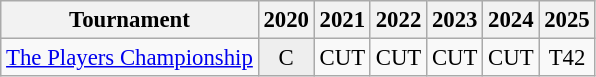<table class="wikitable" style="font-size:95%;text-align:center;">
<tr>
<th>Tournament</th>
<th>2020</th>
<th>2021</th>
<th>2022</th>
<th>2023</th>
<th>2024</th>
<th>2025</th>
</tr>
<tr>
<td align=left><a href='#'>The Players Championship</a></td>
<td style="background:#eeeeee;">C</td>
<td>CUT</td>
<td>CUT</td>
<td>CUT</td>
<td>CUT</td>
<td>T42</td>
</tr>
</table>
